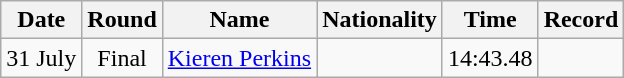<table class="wikitable" style="text-align:center">
<tr>
<th>Date</th>
<th>Round</th>
<th>Name</th>
<th>Nationality</th>
<th>Time</th>
<th>Record</th>
</tr>
<tr>
<td>31 July</td>
<td>Final</td>
<td align="left"><a href='#'>Kieren Perkins</a></td>
<td align="left"></td>
<td>14:43.48</td>
<td></td>
</tr>
</table>
